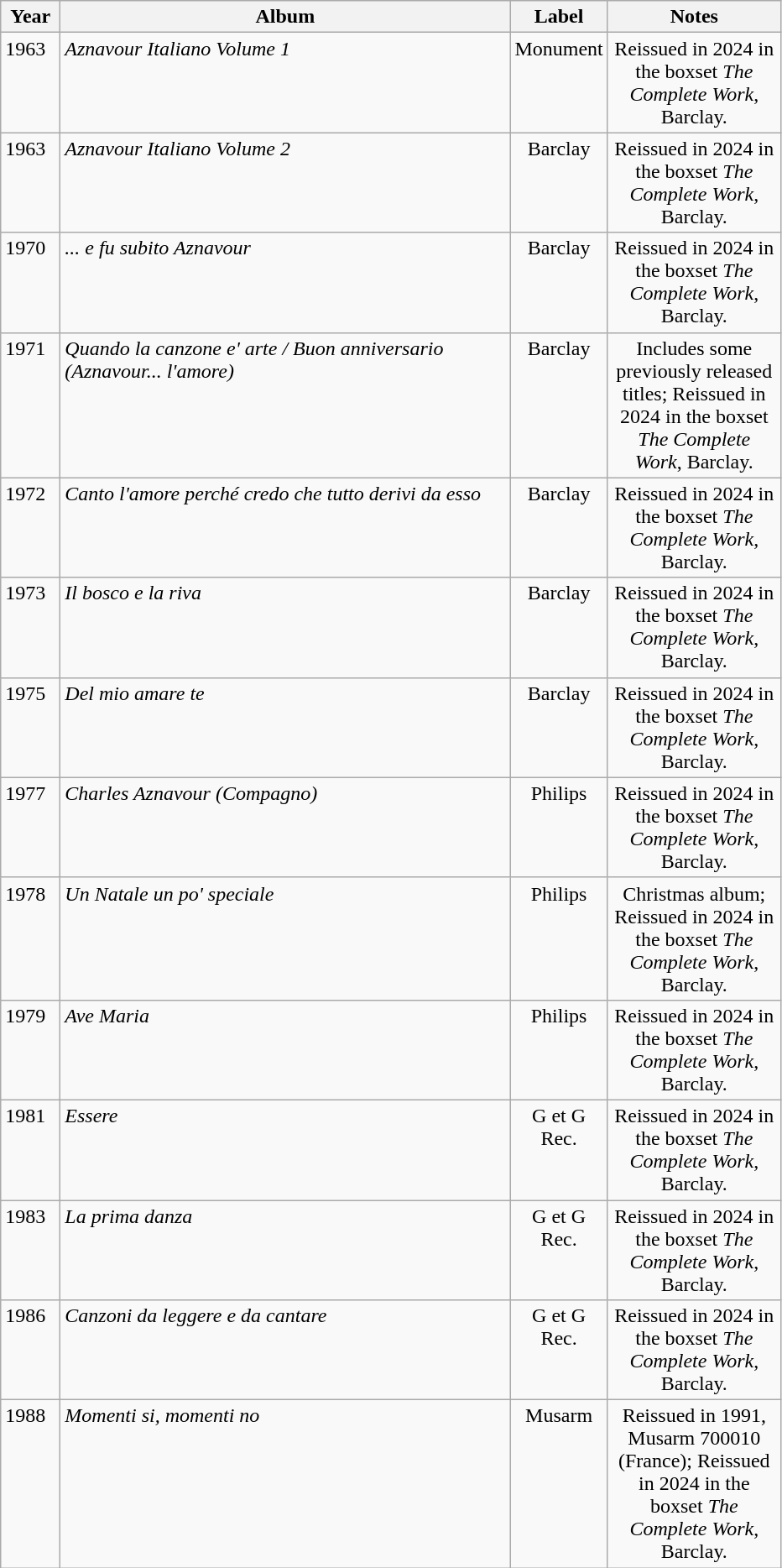<table class="wikitable">
<tr>
<th align="left" valign="top" width="40">Year</th>
<th align="left" valign="top" width="350">Album</th>
<th align="center" valign="top" width="70">Label</th>
<th align="left" valign="top" width="130">Notes</th>
</tr>
<tr>
<td align="left" valign="top">1963</td>
<td align="left" valign="top"><em>Aznavour Italiano Volume 1</em></td>
<td align="center" valign="top">Monument</td>
<td align="center" valign="top">Reissued in 2024 in the boxset <em>The Complete Work</em>, Barclay.</td>
</tr>
<tr>
<td align="left" valign="top">1963</td>
<td align="left" valign="top"><em>Aznavour Italiano Volume 2</em></td>
<td align="center" valign="top">Barclay</td>
<td align="center" valign="top">Reissued in 2024 in the boxset <em>The Complete Work</em>, Barclay.</td>
</tr>
<tr>
<td align="left" valign="top">1970</td>
<td align="left" valign="top"><em>... e fu subito Aznavour</em></td>
<td align="center" valign="top">Barclay</td>
<td align="center" valign="top">Reissued in 2024 in the boxset <em>The Complete Work</em>, Barclay.</td>
</tr>
<tr>
<td align="left" valign="top">1971</td>
<td align="left" valign="top"><em>Quando la canzone e' arte / Buon anniversario (Aznavour... l'amore)</em></td>
<td align="center" valign="top">Barclay</td>
<td align="center" valign="top">Includes some previously released titles; Reissued in 2024 in the boxset <em>The Complete Work</em>, Barclay.</td>
</tr>
<tr>
<td align="left" valign="top">1972</td>
<td align="left" valign="top"><em>Canto l'amore perché credo che tutto derivi da esso</em></td>
<td align="center" valign="top">Barclay</td>
<td align="center" valign="top">Reissued in 2024 in the boxset <em>The Complete Work</em>, Barclay.</td>
</tr>
<tr>
<td align="left" valign="top">1973</td>
<td align="left" valign="top"><em>Il bosco e la riva</em></td>
<td align="center" valign="top">Barclay</td>
<td align="center" valign="top">Reissued in 2024 in the boxset <em>The Complete Work</em>, Barclay.</td>
</tr>
<tr>
<td align="left" valign="top">1975</td>
<td align="left" valign="top"><em>Del mio amare te</em></td>
<td align="center" valign="top">Barclay</td>
<td align="center" valign="top">Reissued in 2024 in the boxset <em>The Complete Work</em>, Barclay.</td>
</tr>
<tr>
<td align="left" valign="top">1977</td>
<td align="left" valign="top"><em>Charles Aznavour (Compagno)</em></td>
<td align="center" valign="top">Philips</td>
<td align="center" valign="top">Reissued in 2024 in the boxset <em>The Complete Work</em>, Barclay.</td>
</tr>
<tr>
<td align="left" valign="top">1978</td>
<td align="left" valign="top"><em>Un Natale un po' speciale</em></td>
<td align="center" valign="top">Philips</td>
<td align="center" valign="top">Christmas album; Reissued in 2024 in the boxset <em>The Complete Work</em>, Barclay.</td>
</tr>
<tr>
<td align="left" valign="top">1979</td>
<td align="left" valign="top"><em>Ave Maria</em></td>
<td align="center" valign="top">Philips</td>
<td align="center" valign="top">Reissued in 2024 in the boxset <em>The Complete Work</em>, Barclay.</td>
</tr>
<tr>
<td align="left" valign="top">1981</td>
<td align="left" valign="top"><em>Essere</em></td>
<td align="center" valign="top">G et G Rec.</td>
<td align="center" valign="top">Reissued in 2024 in the boxset <em>The Complete Work</em>, Barclay.</td>
</tr>
<tr>
<td align="left" valign="top">1983</td>
<td align="left" valign="top"><em>La prima danza</em></td>
<td align="center" valign="top">G et G Rec.</td>
<td align="center" valign="top">Reissued in 2024 in the boxset <em>The Complete Work</em>, Barclay.</td>
</tr>
<tr>
<td align="left" valign="top">1986</td>
<td align="left" valign="top"><em>Canzoni da leggere e da cantare</em></td>
<td align="center" valign="top">G et G Rec.</td>
<td align="center" valign="top">Reissued in 2024 in the boxset <em>The Complete Work</em>, Barclay.</td>
</tr>
<tr>
<td align="left" valign="top">1988</td>
<td align="left" valign="top"><em>Momenti si, momenti no</em></td>
<td align="center" valign="top">Musarm</td>
<td align="center" valign="top">Reissued in 1991, Musarm 700010 (France); Reissued in 2024 in the boxset <em>The Complete Work</em>, Barclay.</td>
</tr>
</table>
